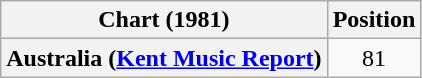<table class="wikitable sortable plainrowheaders" style="text-align:center">
<tr>
<th>Chart (1981)</th>
<th>Position</th>
</tr>
<tr>
<th scope="row">Australia (<a href='#'>Kent Music Report</a>)</th>
<td>81</td>
</tr>
</table>
